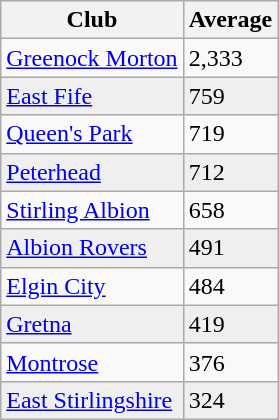<table class="wikitable">
<tr>
<th>Club</th>
<th>Average</th>
</tr>
<tr>
<td><a href='#'>Greenock Morton</a></td>
<td>2,333</td>
</tr>
<tr bgcolor="#EFEFEF">
<td><a href='#'>East Fife</a></td>
<td>759</td>
</tr>
<tr>
<td><a href='#'>Queen's Park</a></td>
<td>719</td>
</tr>
<tr bgcolor="#EFEFEF">
<td><a href='#'>Peterhead</a></td>
<td>712</td>
</tr>
<tr>
<td><a href='#'>Stirling Albion</a></td>
<td>658</td>
</tr>
<tr bgcolor="#EFEFEF">
<td><a href='#'>Albion Rovers</a></td>
<td>491</td>
</tr>
<tr>
<td><a href='#'>Elgin City</a></td>
<td>484</td>
</tr>
<tr bgcolor="#EFEFEF">
<td><a href='#'>Gretna</a></td>
<td>419</td>
</tr>
<tr>
<td><a href='#'>Montrose</a></td>
<td>376</td>
</tr>
<tr bgcolor="#EFEFEF">
<td><a href='#'>East Stirlingshire</a></td>
<td>324</td>
</tr>
</table>
